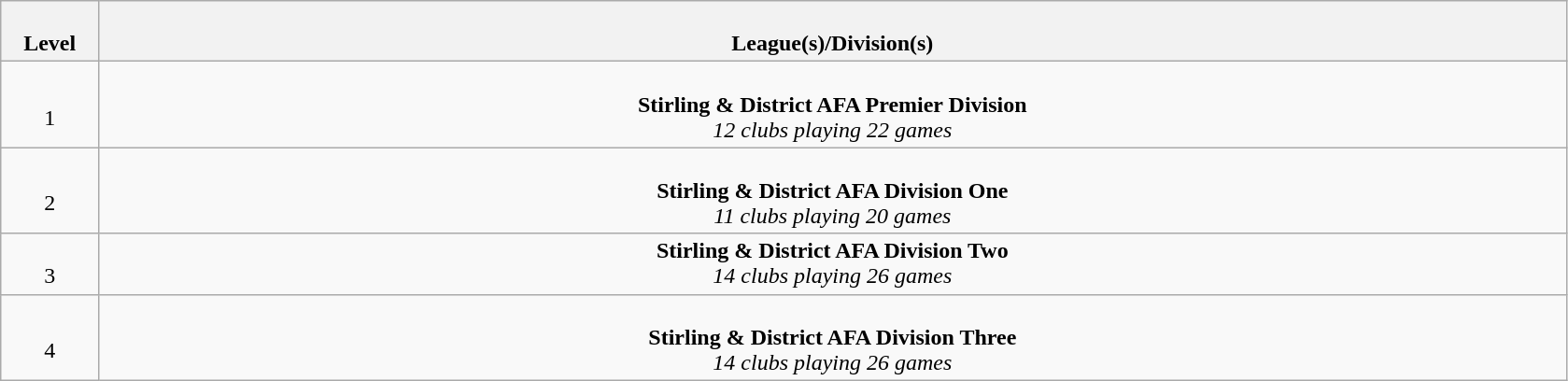<table class="wikitable" style="text-align: center;">
<tr>
<th colspan="1" width="4%"><br>Level</th>
<th colspan="6" width="60%"><br>League(s)/Division(s)</th>
</tr>
<tr>
<td colspan="1" width="4%"><br>1</td>
<td colspan="6" width="60%"><br><strong>Stirling & District AFA Premier Division</strong><br> <em>12 clubs playing 22 games</em></td>
</tr>
<tr>
<td colspan="1" width="4%"><br>2</td>
<td colspan="6" width="60%"><br><strong>Stirling & District AFA Division One</strong><br><em>11 clubs playing 20 games</em></td>
</tr>
<tr>
<td colspan="1" width="4%"><br>3</td>
<td colspan="5" width="60%"><strong>Stirling & District AFA Division Two</strong><br><em>14 clubs playing 26 games</em></td>
</tr>
<tr>
<td colspan="1" width="4%"><br>4</td>
<td colspan="6" width="60%"><br><strong>Stirling & District AFA Division Three</strong><br><em>14 clubs playing 26 games</em></td>
</tr>
</table>
